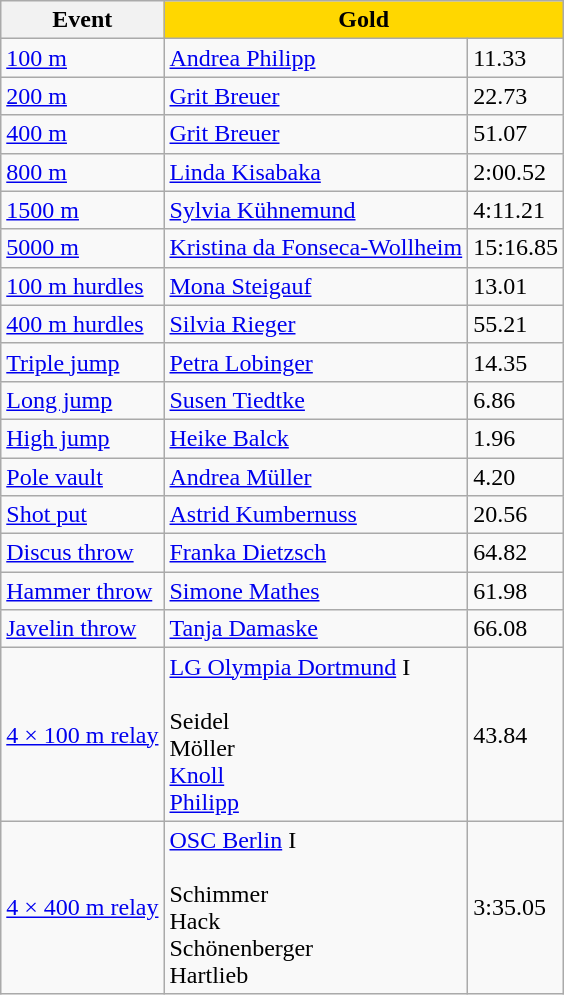<table class="wikitable">
<tr>
<th>Event</th>
<th style="background:gold;" colspan=2>Gold</th>
</tr>
<tr>
<td><a href='#'>100 m</a></td>
<td><a href='#'>Andrea Philipp</a></td>
<td>11.33</td>
</tr>
<tr>
<td><a href='#'>200 m</a></td>
<td><a href='#'>Grit Breuer</a></td>
<td>22.73 </td>
</tr>
<tr>
<td><a href='#'>400 m</a></td>
<td><a href='#'>Grit Breuer</a></td>
<td>51.07</td>
</tr>
<tr>
<td><a href='#'>800 m</a></td>
<td><a href='#'>Linda Kisabaka</a></td>
<td>2:00.52</td>
</tr>
<tr>
<td><a href='#'>1500 m</a></td>
<td><a href='#'>Sylvia Kühnemund</a></td>
<td>4:11.21</td>
</tr>
<tr>
<td><a href='#'>5000 m</a></td>
<td><a href='#'>Kristina da Fonseca-Wollheim</a></td>
<td>15:16.85</td>
</tr>
<tr>
<td><a href='#'>100 m hurdles</a></td>
<td><a href='#'>Mona Steigauf</a></td>
<td>13.01 </td>
</tr>
<tr>
<td><a href='#'>400 m hurdles</a></td>
<td><a href='#'>Silvia Rieger</a></td>
<td>55.21</td>
</tr>
<tr>
<td><a href='#'>Triple jump</a></td>
<td><a href='#'>Petra Lobinger</a></td>
<td>14.35 </td>
</tr>
<tr>
<td><a href='#'>Long jump</a></td>
<td><a href='#'>Susen Tiedtke</a></td>
<td>6.86 </td>
</tr>
<tr>
<td><a href='#'>High jump</a></td>
<td><a href='#'>Heike Balck</a></td>
<td>1.96</td>
</tr>
<tr>
<td><a href='#'>Pole vault</a></td>
<td><a href='#'>Andrea Müller</a></td>
<td>4.20 </td>
</tr>
<tr>
<td><a href='#'>Shot put</a></td>
<td><a href='#'>Astrid Kumbernuss</a></td>
<td>20.56</td>
</tr>
<tr>
<td><a href='#'>Discus throw</a></td>
<td><a href='#'>Franka Dietzsch</a></td>
<td>64.82</td>
</tr>
<tr>
<td><a href='#'>Hammer throw</a></td>
<td><a href='#'>Simone Mathes</a></td>
<td>61.98</td>
</tr>
<tr>
<td><a href='#'>Javelin throw</a></td>
<td><a href='#'>Tanja Damaske</a></td>
<td>66.08</td>
</tr>
<tr>
<td><a href='#'>4 × 100 m relay</a></td>
<td><a href='#'>LG Olympia Dortmund</a> I <br><br>Seidel <br>
Möller <br>
<a href='#'>Knoll</a> <br>
<a href='#'>Philipp</a></td>
<td>43.84</td>
</tr>
<tr>
<td><a href='#'>4 × 400 m relay</a></td>
<td><a href='#'>OSC Berlin</a> I <br><br>Schimmer <br>
Hack <br>
Schönenberger <br>
Hartlieb</td>
<td>3:35.05</td>
</tr>
</table>
